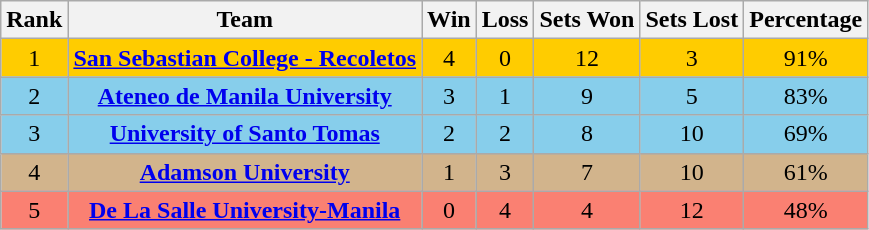<table class="wikitable" align="center"|>
<tr>
<th>Rank</th>
<th>Team</th>
<th>Win</th>
<th>Loss</th>
<th>Sets Won</th>
<th>Sets Lost</th>
<th>Percentage</th>
</tr>
<tr style="text-align:center; background:#fc0;">
<td>1</td>
<td><strong><a href='#'>San Sebastian College - Recoletos</a></strong></td>
<td>4</td>
<td>0</td>
<td>12</td>
<td>3</td>
<td>91%</td>
</tr>
<tr style="text-align:center; background:skyblue;">
<td>2</td>
<td><strong><a href='#'>Ateneo de Manila University</a></strong></td>
<td>3</td>
<td>1</td>
<td>9</td>
<td>5</td>
<td>83%</td>
</tr>
<tr style="text-align:center; background:skyblue;">
<td>3</td>
<td><strong><a href='#'>University of Santo Tomas</a></strong></td>
<td>2</td>
<td>2</td>
<td>8</td>
<td>10</td>
<td>69%</td>
</tr>
<tr style="text-align:center; background:tan;">
<td>4</td>
<td><strong><a href='#'>Adamson University</a></strong></td>
<td>1</td>
<td>3</td>
<td>7</td>
<td>10</td>
<td>61%</td>
</tr>
<tr style="text-align:center; background:salmon;">
<td>5</td>
<td><strong><a href='#'>De La Salle University-Manila</a></strong></td>
<td>0</td>
<td>4</td>
<td>4</td>
<td>12</td>
<td>48%</td>
</tr>
</table>
